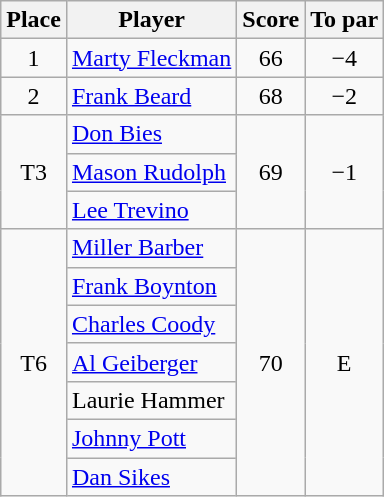<table class=wikitable>
<tr>
<th>Place</th>
<th>Player</th>
<th>Score</th>
<th>To par</th>
</tr>
<tr>
<td align=center>1</td>
<td> <a href='#'>Marty Fleckman</a></td>
<td align=center>66</td>
<td align=center>−4</td>
</tr>
<tr>
<td align=center>2</td>
<td> <a href='#'>Frank Beard</a></td>
<td align=center>68</td>
<td align=center>−2</td>
</tr>
<tr>
<td rowspan=3 align=center>T3</td>
<td> <a href='#'>Don Bies</a></td>
<td rowspan=3 align=center>69</td>
<td rowspan=3 align=center>−1</td>
</tr>
<tr>
<td> <a href='#'>Mason Rudolph</a></td>
</tr>
<tr>
<td> <a href='#'>Lee Trevino</a></td>
</tr>
<tr>
<td rowspan=7 align=center>T6</td>
<td> <a href='#'>Miller Barber</a></td>
<td rowspan=7 align=center>70</td>
<td rowspan=7 align=center>E</td>
</tr>
<tr>
<td> <a href='#'>Frank Boynton</a></td>
</tr>
<tr>
<td> <a href='#'>Charles Coody</a></td>
</tr>
<tr>
<td> <a href='#'>Al Geiberger</a></td>
</tr>
<tr>
<td> Laurie Hammer</td>
</tr>
<tr>
<td> <a href='#'>Johnny Pott</a></td>
</tr>
<tr>
<td> <a href='#'>Dan Sikes</a></td>
</tr>
</table>
